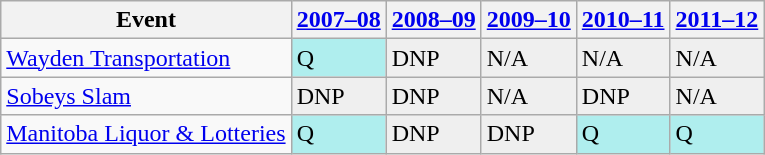<table class="wikitable">
<tr>
<th>Event</th>
<th><a href='#'>2007–08</a></th>
<th><a href='#'>2008–09</a></th>
<th><a href='#'>2009–10</a></th>
<th><a href='#'>2010–11</a></th>
<th><a href='#'>2011–12</a></th>
</tr>
<tr>
<td><a href='#'>Wayden Transportation</a></td>
<td style="background:#afeeee;">Q</td>
<td style="background:#EFEFEF;">DNP</td>
<td style="background:#EFEFEF;">N/A</td>
<td style="background:#EFEFEF;">N/A</td>
<td style="background:#EFEFEF;">N/A</td>
</tr>
<tr>
<td><a href='#'>Sobeys Slam</a></td>
<td style="background:#EFEFEF;">DNP</td>
<td style="background:#EFEFEF;">DNP</td>
<td style="background:#EFEFEF;">N/A</td>
<td style="background:#EFEFEF;">DNP</td>
<td style="background:#EFEFEF;">N/A</td>
</tr>
<tr>
<td><a href='#'>Manitoba Liquor & Lotteries</a></td>
<td style="background:#afeeee;">Q</td>
<td style="background:#EFEFEF;">DNP</td>
<td style="background:#EFEFEF;">DNP</td>
<td style="background:#afeeee;">Q</td>
<td style="background:#afeeee;">Q</td>
</tr>
</table>
